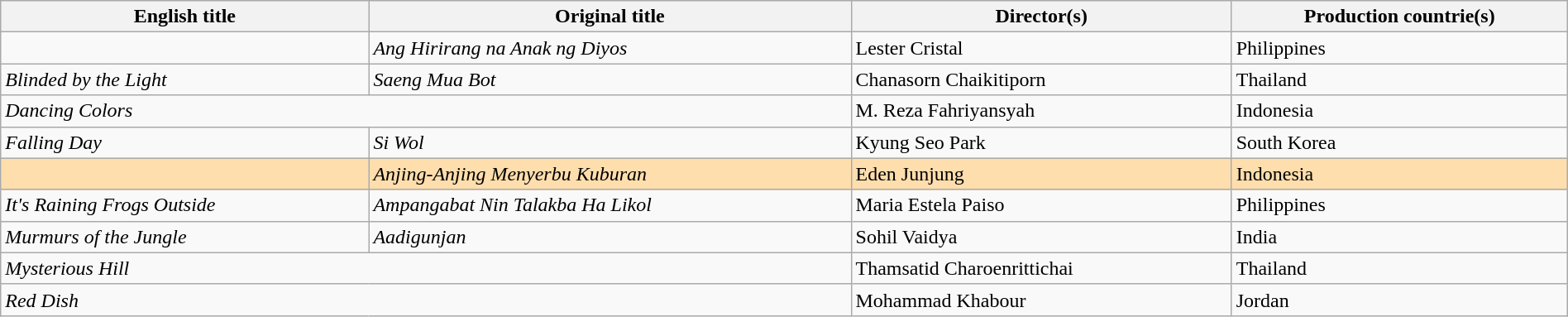<table class="sortable wikitable" style="width:100%; margin-bottom:4px">
<tr>
<th scope="col">English title</th>
<th scope="col">Original title</th>
<th scope="col">Director(s)</th>
<th scope="col">Production countrie(s)</th>
</tr>
<tr>
<td><em></em></td>
<td><em>Ang Hirirang na Anak ng Diyos</em></td>
<td>Lester Cristal</td>
<td>Philippines</td>
</tr>
<tr>
<td><em>Blinded by the Light</em></td>
<td><em>Saeng Mua Bot</em></td>
<td>Chanasorn Chaikitiporn</td>
<td>Thailand</td>
</tr>
<tr>
<td colspan="2"><em>Dancing Colors</em></td>
<td>M. Reza Fahriyansyah</td>
<td>Indonesia</td>
</tr>
<tr>
<td><em>Falling Day</em></td>
<td><em>Si Wol</em></td>
<td>Kyung Seo Park</td>
<td>South Korea</td>
</tr>
<tr style="background:#FFDEAD;">
<td><em></em></td>
<td><em>Anjing-Anjing Menyerbu Kuburan</em></td>
<td>Eden Junjung</td>
<td>Indonesia</td>
</tr>
<tr>
<td><em>It's Raining Frogs Outside</em></td>
<td><em>Ampangabat Nin Talakba Ha Likol</em></td>
<td>Maria Estela Paiso</td>
<td>Philippines</td>
</tr>
<tr>
<td><em>Murmurs of the Jungle</em></td>
<td><em>Aadigunjan</em></td>
<td>Sohil Vaidya</td>
<td>India</td>
</tr>
<tr>
<td colspan="2"><em>Mysterious Hill</em></td>
<td>Thamsatid Charoenrittichai</td>
<td>Thailand</td>
</tr>
<tr>
<td colspan="2"><em>Red Dish</em></td>
<td>Mohammad Khabour</td>
<td>Jordan</td>
</tr>
</table>
